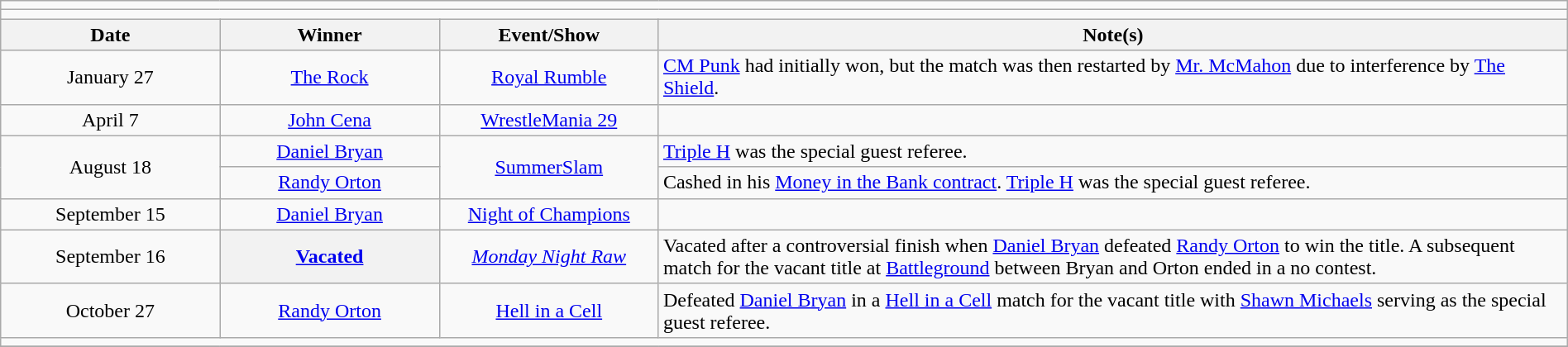<table class="wikitable" style="text-align:center; width:100%;">
<tr>
<td colspan="5"></td>
</tr>
<tr>
<td colspan="5"><strong></strong></td>
</tr>
<tr>
<th width=14%>Date</th>
<th width=14%>Winner</th>
<th width=14%>Event/Show</th>
<th width=58%>Note(s)</th>
</tr>
<tr>
<td>January 27</td>
<td><a href='#'>The Rock</a></td>
<td><a href='#'>Royal Rumble</a></td>
<td align=left><a href='#'>CM Punk</a> had initially won, but the match was then restarted by <a href='#'>Mr. McMahon</a> due to interference by <a href='#'>The Shield</a>.</td>
</tr>
<tr>
<td>April 7</td>
<td><a href='#'>John Cena</a></td>
<td><a href='#'>WrestleMania 29</a></td>
<td align=left></td>
</tr>
<tr>
<td rowspan=2>August 18</td>
<td><a href='#'>Daniel Bryan</a></td>
<td rowspan=2><a href='#'>SummerSlam</a></td>
<td align=left><a href='#'>Triple H</a> was the special guest referee.</td>
</tr>
<tr>
<td><a href='#'>Randy Orton</a></td>
<td align=left>Cashed in his <a href='#'>Money in the Bank contract</a>. <a href='#'>Triple H</a> was the special guest referee.</td>
</tr>
<tr>
<td>September 15</td>
<td><a href='#'>Daniel Bryan</a></td>
<td><a href='#'>Night of Champions</a></td>
<td></td>
</tr>
<tr>
<td>September 16</td>
<th><a href='#'>Vacated</a></th>
<td><em><a href='#'>Monday Night Raw</a></em></td>
<td align=left>Vacated after a controversial finish when <a href='#'>Daniel Bryan</a> defeated <a href='#'>Randy Orton</a> to win the title. A subsequent match for the vacant title at <a href='#'>Battleground</a> between Bryan and Orton ended in a no contest.</td>
</tr>
<tr>
<td>October 27</td>
<td><a href='#'>Randy Orton</a></td>
<td><a href='#'>Hell in a Cell</a></td>
<td align=left>Defeated <a href='#'>Daniel Bryan</a> in a <a href='#'>Hell in a Cell</a> match for the vacant title with <a href='#'>Shawn Michaels</a> serving as the special guest referee.</td>
</tr>
<tr>
<td colspan="5"></td>
</tr>
<tr>
</tr>
</table>
